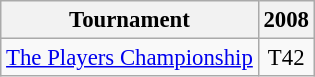<table class="wikitable" style="font-size:95%;text-align:center;">
<tr>
<th>Tournament</th>
<th>2008</th>
</tr>
<tr>
<td align=left><a href='#'>The Players Championship</a></td>
<td>T42</td>
</tr>
</table>
